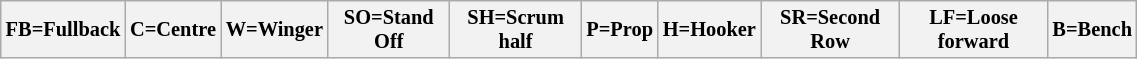<table class="wikitable"  style="font-size:85%; width:60%;">
<tr>
<th>FB=Fullback</th>
<th>C=Centre</th>
<th>W=Winger</th>
<th>SO=Stand Off</th>
<th>SH=Scrum half</th>
<th>P=Prop</th>
<th>H=Hooker</th>
<th>SR=Second Row</th>
<th>LF=Loose forward</th>
<th>B=Bench</th>
</tr>
</table>
